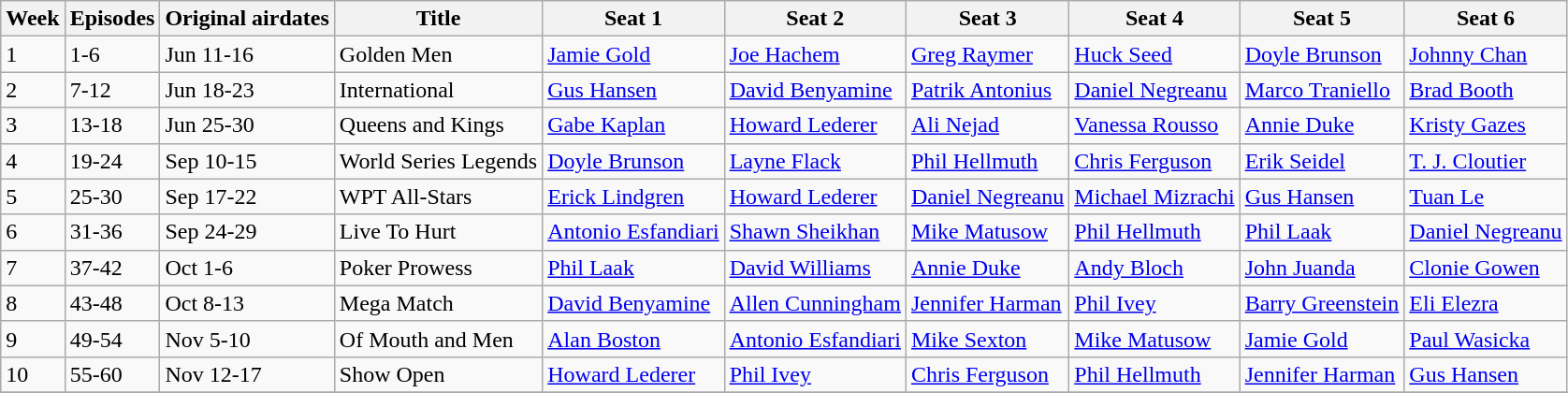<table class="wikitable" >
<tr>
<th>Week</th>
<th>Episodes</th>
<th>Original airdates</th>
<th>Title</th>
<th>Seat 1</th>
<th>Seat 2</th>
<th>Seat 3</th>
<th>Seat 4</th>
<th>Seat 5</th>
<th>Seat 6</th>
</tr>
<tr>
<td>1</td>
<td>1-6</td>
<td>Jun 11-16</td>
<td>Golden Men</td>
<td><a href='#'>Jamie Gold</a></td>
<td><a href='#'>Joe Hachem</a></td>
<td><a href='#'>Greg Raymer</a></td>
<td><a href='#'>Huck Seed</a></td>
<td><a href='#'>Doyle Brunson</a></td>
<td><a href='#'>Johnny Chan</a></td>
</tr>
<tr>
<td>2</td>
<td>7-12</td>
<td>Jun 18-23</td>
<td>International</td>
<td><a href='#'>Gus Hansen</a></td>
<td><a href='#'>David Benyamine</a></td>
<td><a href='#'>Patrik Antonius</a></td>
<td><a href='#'>Daniel Negreanu</a></td>
<td><a href='#'>Marco Traniello</a></td>
<td><a href='#'>Brad Booth</a></td>
</tr>
<tr>
<td>3</td>
<td>13-18</td>
<td>Jun 25-30</td>
<td>Queens and Kings</td>
<td><a href='#'>Gabe Kaplan</a></td>
<td><a href='#'>Howard Lederer</a></td>
<td><a href='#'>Ali Nejad</a></td>
<td><a href='#'>Vanessa Rousso</a></td>
<td><a href='#'>Annie Duke</a></td>
<td><a href='#'>Kristy Gazes</a></td>
</tr>
<tr>
<td>4</td>
<td>19-24</td>
<td>Sep 10-15</td>
<td>World Series Legends</td>
<td><a href='#'>Doyle Brunson</a></td>
<td><a href='#'>Layne Flack</a></td>
<td><a href='#'>Phil Hellmuth</a></td>
<td><a href='#'>Chris Ferguson</a></td>
<td><a href='#'>Erik Seidel</a></td>
<td><a href='#'>T. J. Cloutier</a></td>
</tr>
<tr>
<td>5</td>
<td>25-30</td>
<td>Sep 17-22</td>
<td>WPT All-Stars</td>
<td><a href='#'>Erick Lindgren</a></td>
<td><a href='#'>Howard Lederer</a></td>
<td><a href='#'>Daniel Negreanu</a></td>
<td><a href='#'>Michael Mizrachi</a></td>
<td><a href='#'>Gus Hansen</a></td>
<td><a href='#'>Tuan Le</a></td>
</tr>
<tr>
<td>6</td>
<td>31-36</td>
<td>Sep 24-29</td>
<td>Live To Hurt</td>
<td><a href='#'>Antonio Esfandiari</a></td>
<td><a href='#'>Shawn Sheikhan</a></td>
<td><a href='#'>Mike Matusow</a></td>
<td><a href='#'>Phil Hellmuth</a></td>
<td><a href='#'>Phil Laak</a></td>
<td><a href='#'>Daniel Negreanu</a></td>
</tr>
<tr>
<td>7</td>
<td>37-42</td>
<td>Oct 1-6</td>
<td>Poker Prowess</td>
<td><a href='#'>Phil Laak</a></td>
<td><a href='#'>David Williams</a></td>
<td><a href='#'>Annie Duke</a></td>
<td><a href='#'>Andy Bloch</a></td>
<td><a href='#'>John Juanda</a></td>
<td><a href='#'>Clonie Gowen</a></td>
</tr>
<tr>
<td>8</td>
<td>43-48</td>
<td>Oct 8-13</td>
<td>Mega Match</td>
<td><a href='#'>David Benyamine</a></td>
<td><a href='#'>Allen Cunningham</a></td>
<td><a href='#'>Jennifer Harman</a></td>
<td><a href='#'>Phil Ivey</a></td>
<td><a href='#'>Barry Greenstein</a></td>
<td><a href='#'>Eli Elezra</a></td>
</tr>
<tr>
<td>9</td>
<td>49-54</td>
<td>Nov 5-10</td>
<td>Of Mouth and Men</td>
<td><a href='#'>Alan Boston</a></td>
<td><a href='#'>Antonio Esfandiari</a></td>
<td><a href='#'>Mike Sexton</a></td>
<td><a href='#'>Mike Matusow</a></td>
<td><a href='#'>Jamie Gold</a></td>
<td><a href='#'>Paul Wasicka</a></td>
</tr>
<tr>
<td>10</td>
<td>55-60</td>
<td>Nov 12-17</td>
<td>Show Open</td>
<td><a href='#'>Howard Lederer</a></td>
<td><a href='#'>Phil Ivey</a></td>
<td><a href='#'>Chris Ferguson</a></td>
<td><a href='#'>Phil Hellmuth</a></td>
<td><a href='#'>Jennifer Harman</a></td>
<td><a href='#'>Gus Hansen</a></td>
</tr>
<tr>
</tr>
</table>
